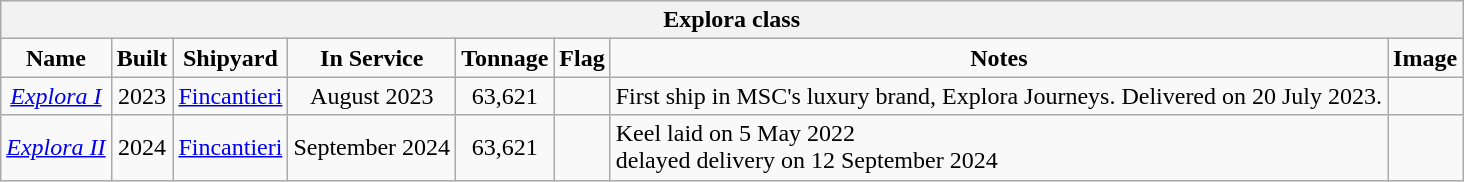<table class="wikitable sortable" style="text-align:Center;">
<tr>
<th colspan="8">Explora class</th>
</tr>
<tr>
<td><strong>Name</strong></td>
<td><strong>Built</strong></td>
<td><strong>Shipyard</strong></td>
<td><strong>In Service</strong></td>
<td><strong>Tonnage</strong></td>
<td><strong>Flag</strong></td>
<td><strong>Notes</strong></td>
<td><strong>Image</strong></td>
</tr>
<tr>
<td><em><a href='#'>Explora I</a></em><br></td>
<td>2023</td>
<td><a href='#'>Fincantieri</a></td>
<td>August 2023</td>
<td>63,621</td>
<td></td>
<td>First ship in MSC's luxury brand, Explora Journeys. Delivered on 20 July 2023.</td>
<td></td>
</tr>
<tr>
<td><em><a href='#'>Explora II</a></em></td>
<td>2024</td>
<td><a href='#'>Fincantieri</a></td>
<td>September 2024</td>
<td>63,621</td>
<td></td>
<td align="Left">Keel laid on 5 May 2022<br>delayed delivery on 12 September 2024</td>
<td></td>
</tr>
</table>
